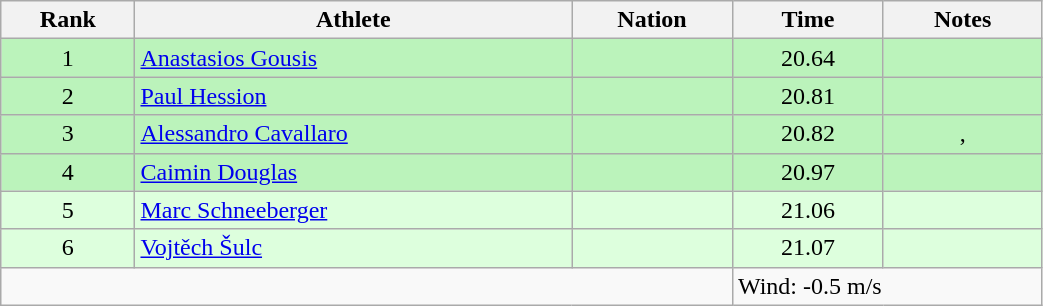<table class="wikitable sortable" style="text-align:center;width: 55%;">
<tr>
<th scope="col">Rank</th>
<th scope="col">Athlete</th>
<th scope="col">Nation</th>
<th scope="col">Time</th>
<th scope="col">Notes</th>
</tr>
<tr bgcolor=bbf3bb>
<td>1</td>
<td align=left><a href='#'>Anastasios Gousis</a></td>
<td align=left></td>
<td>20.64</td>
<td></td>
</tr>
<tr bgcolor=bbf3bb>
<td>2</td>
<td align=left><a href='#'>Paul Hession</a></td>
<td align=left></td>
<td>20.81</td>
<td></td>
</tr>
<tr bgcolor=bbf3bb>
<td>3</td>
<td align=left><a href='#'>Alessandro Cavallaro</a></td>
<td align=left></td>
<td>20.82</td>
<td>, </td>
</tr>
<tr bgcolor=bbf3bb>
<td>4</td>
<td align=left><a href='#'>Caimin Douglas</a></td>
<td align=left></td>
<td>20.97</td>
<td></td>
</tr>
<tr bgcolor=ddffdd>
<td>5</td>
<td align=left><a href='#'>Marc Schneeberger</a></td>
<td align=left></td>
<td>21.06</td>
<td></td>
</tr>
<tr bgcolor=ddffdd>
<td>6</td>
<td align=left><a href='#'>Vojtěch Šulc</a></td>
<td align=left></td>
<td>21.07</td>
<td></td>
</tr>
<tr class="sortbottom">
<td colspan="3"></td>
<td colspan="2" style="text-align:left;">Wind: -0.5 m/s</td>
</tr>
</table>
